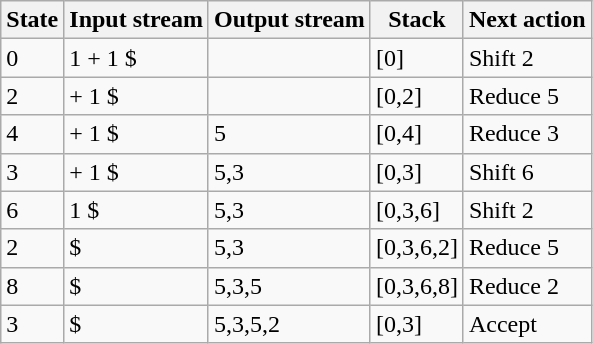<table class="wikitable">
<tr>
<th>State</th>
<th>Input stream</th>
<th>Output stream</th>
<th>Stack</th>
<th>Next action</th>
</tr>
<tr>
<td>0</td>
<td>1 + 1 $</td>
<td></td>
<td>[0]</td>
<td>Shift 2</td>
</tr>
<tr>
<td>2</td>
<td>+ 1 $</td>
<td></td>
<td>[0,2]</td>
<td>Reduce 5</td>
</tr>
<tr>
<td>4</td>
<td>+ 1 $</td>
<td>5</td>
<td>[0,4]</td>
<td>Reduce 3</td>
</tr>
<tr>
<td>3</td>
<td>+ 1 $</td>
<td>5,3</td>
<td>[0,3]</td>
<td>Shift 6</td>
</tr>
<tr>
<td>6</td>
<td>1 $</td>
<td>5,3</td>
<td>[0,3,6]</td>
<td>Shift 2</td>
</tr>
<tr>
<td>2</td>
<td>$</td>
<td>5,3</td>
<td>[0,3,6,2]</td>
<td>Reduce 5</td>
</tr>
<tr>
<td>8</td>
<td>$</td>
<td>5,3,5</td>
<td>[0,3,6,8]</td>
<td>Reduce 2</td>
</tr>
<tr>
<td>3</td>
<td>$</td>
<td>5,3,5,2</td>
<td>[0,3]</td>
<td>Accept</td>
</tr>
</table>
